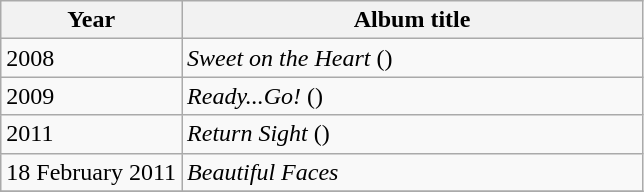<table class="wikitable">
<tr>
<th>Year</th>
<th style="width:300px;">Album title</th>
</tr>
<tr>
<td>2008</td>
<td><em>Sweet on the Heart</em> ()</td>
</tr>
<tr>
<td>2009</td>
<td><em>Ready...Go!</em> ()</td>
</tr>
<tr>
<td>2011</td>
<td><em>Return Sight</em> ()</td>
</tr>
<tr>
<td>18 February 2011</td>
<td><em>Beautiful Faces</em></td>
</tr>
<tr>
</tr>
</table>
